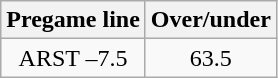<table class="wikitable">
<tr align="center">
<th style=>Pregame line</th>
<th style=>Over/under</th>
</tr>
<tr align="center">
<td>ARST –7.5</td>
<td>63.5</td>
</tr>
</table>
